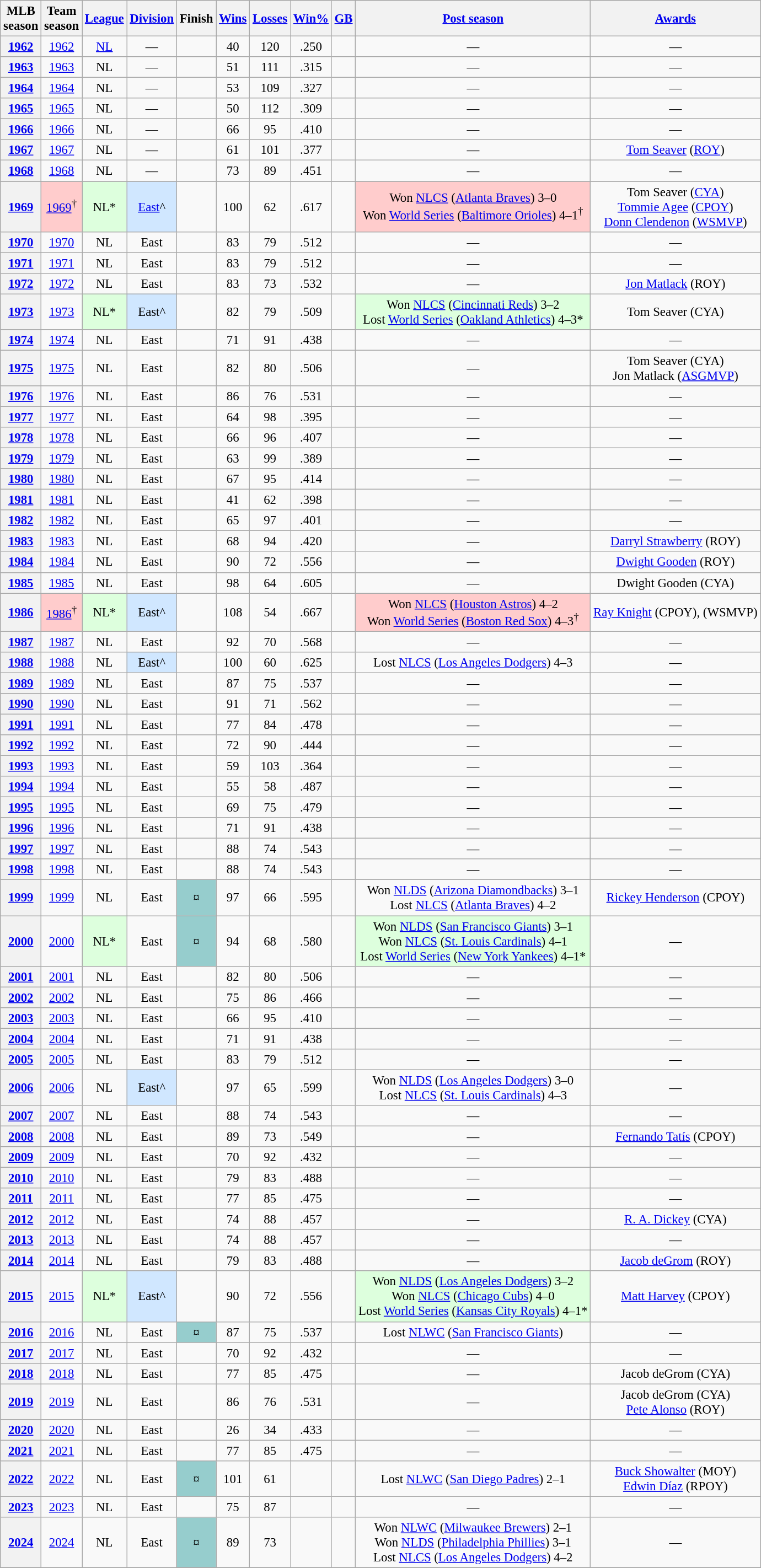<table class="wikitable sortable plainrowheaders" style="text-align:center; font-size:95%">
<tr>
<th scope="col">MLB<br>season</th>
<th scope="col">Team<br>season</th>
<th scope="col"><a href='#'>League</a></th>
<th scope="col"><a href='#'>Division</a></th>
<th scope="col">Finish</th>
<th scope="col"><a href='#'>Wins</a></th>
<th scope="col"><a href='#'>Losses</a></th>
<th scope="col"><a href='#'>Win%</a></th>
<th scope="col"><a href='#'>GB</a></th>
<th scope="col" class="unsortable"><a href='#'>Post season</a></th>
<th scope="col" class="unsortable"><a href='#'>Awards</a></th>
</tr>
<tr>
<th scope="row" style="text-align:center;"><a href='#'>1962</a></th>
<td><a href='#'>1962</a></td>
<td><a href='#'>NL</a></td>
<td>—</td>
<td></td>
<td>40</td>
<td>120</td>
<td>.250</td>
<td></td>
<td>—</td>
<td>—</td>
</tr>
<tr>
<th scope="row" style="text-align:center;"><a href='#'>1963</a></th>
<td><a href='#'>1963</a></td>
<td>NL</td>
<td>—</td>
<td></td>
<td>51</td>
<td>111</td>
<td>.315</td>
<td></td>
<td>—</td>
<td>—</td>
</tr>
<tr>
<th scope="row" style="text-align:center;"><a href='#'>1964</a></th>
<td><a href='#'>1964</a></td>
<td>NL</td>
<td>—</td>
<td></td>
<td>53</td>
<td>109</td>
<td>.327</td>
<td></td>
<td>—</td>
<td>—</td>
</tr>
<tr>
<th scope="row" style="text-align:center;"><a href='#'>1965</a></th>
<td><a href='#'>1965</a></td>
<td>NL</td>
<td>—</td>
<td></td>
<td>50</td>
<td>112</td>
<td>.309</td>
<td></td>
<td>—</td>
<td>—</td>
</tr>
<tr>
<th scope="row" style="text-align:center;"><a href='#'>1966</a></th>
<td><a href='#'>1966</a></td>
<td>NL</td>
<td>—</td>
<td></td>
<td>66</td>
<td>95</td>
<td>.410</td>
<td></td>
<td>—</td>
<td>—</td>
</tr>
<tr>
<th scope="row" style="text-align:center;"><a href='#'>1967</a></th>
<td><a href='#'>1967</a></td>
<td>NL</td>
<td>—</td>
<td></td>
<td>61</td>
<td>101</td>
<td>.377</td>
<td></td>
<td>—</td>
<td><a href='#'>Tom Seaver</a> (<a href='#'>ROY</a>)</td>
</tr>
<tr>
<th scope="row" style="text-align:center;"><a href='#'>1968</a></th>
<td><a href='#'>1968</a></td>
<td>NL</td>
<td>—</td>
<td></td>
<td>73</td>
<td>89</td>
<td>.451</td>
<td></td>
<td>—</td>
<td>—</td>
</tr>
<tr>
<th scope="row" style="text-align:center;"><a href='#'>1969</a></th>
<td bgcolor="#FFCCCC"><a href='#'>1969</a><sup>†</sup></td>
<td bgcolor="#DDFFDD">NL*</td>
<td bgcolor="D0E7FF"><a href='#'>East</a>^</td>
<td></td>
<td>100</td>
<td>62</td>
<td>.617</td>
<td></td>
<td bgcolor="FFCCCC">Won <a href='#'>NLCS</a> (<a href='#'>Atlanta Braves</a>) 3–0<br>Won <a href='#'>World Series</a> (<a href='#'>Baltimore Orioles</a>) 4–1<sup>†</sup></td>
<td>Tom Seaver (<a href='#'>CYA</a>)<br><a href='#'>Tommie Agee</a> (<a href='#'>CPOY</a>)<br><a href='#'>Donn Clendenon</a> (<a href='#'>WSMVP</a>)</td>
</tr>
<tr>
<th scope="row" style="text-align:center;"><a href='#'>1970</a></th>
<td><a href='#'>1970</a></td>
<td>NL</td>
<td>East</td>
<td></td>
<td>83</td>
<td>79</td>
<td>.512</td>
<td></td>
<td>—</td>
<td>—</td>
</tr>
<tr>
<th scope="row" style="text-align:center;"><a href='#'>1971</a></th>
<td><a href='#'>1971</a></td>
<td>NL</td>
<td>East</td>
<td></td>
<td>83</td>
<td>79</td>
<td>.512</td>
<td></td>
<td>—</td>
<td>—</td>
</tr>
<tr>
<th scope="row" style="text-align:center;"><a href='#'>1972</a></th>
<td><a href='#'>1972</a></td>
<td>NL</td>
<td>East</td>
<td></td>
<td>83</td>
<td>73</td>
<td>.532</td>
<td></td>
<td>—</td>
<td><a href='#'>Jon Matlack</a> (ROY)</td>
</tr>
<tr>
<th scope="row" style="text-align:center;"><a href='#'>1973</a></th>
<td><a href='#'>1973</a></td>
<td bgcolor="#DDFFDD">NL*</td>
<td bgcolor="D0E7FF">East^</td>
<td></td>
<td>82</td>
<td>79</td>
<td>.509</td>
<td></td>
<td bgcolor="#ddffdd">Won <a href='#'>NLCS</a> (<a href='#'>Cincinnati Reds</a>) 3–2<br>Lost <a href='#'>World Series</a> (<a href='#'>Oakland Athletics</a>) 4–3*</td>
<td>Tom Seaver (CYA)</td>
</tr>
<tr>
<th scope="row" style="text-align:center;"><a href='#'>1974</a></th>
<td><a href='#'>1974</a></td>
<td>NL</td>
<td>East</td>
<td></td>
<td>71</td>
<td>91</td>
<td>.438</td>
<td></td>
<td>—</td>
<td>—</td>
</tr>
<tr>
<th scope="row" style="text-align:center;"><a href='#'>1975</a></th>
<td><a href='#'>1975</a></td>
<td>NL</td>
<td>East</td>
<td></td>
<td>82</td>
<td>80</td>
<td>.506</td>
<td></td>
<td>—</td>
<td>Tom Seaver (CYA)<br>Jon Matlack (<a href='#'>ASGMVP</a>)</td>
</tr>
<tr>
<th scope="row" style="text-align:center;"><a href='#'>1976</a></th>
<td><a href='#'>1976</a></td>
<td>NL</td>
<td>East</td>
<td></td>
<td>86</td>
<td>76</td>
<td>.531</td>
<td></td>
<td>—</td>
<td>—</td>
</tr>
<tr>
<th scope="row" style="text-align:center;"><a href='#'>1977</a></th>
<td><a href='#'>1977</a></td>
<td>NL</td>
<td>East</td>
<td></td>
<td>64</td>
<td>98</td>
<td>.395</td>
<td></td>
<td>—</td>
<td>—</td>
</tr>
<tr>
<th scope="row" style="text-align:center;"><a href='#'>1978</a></th>
<td><a href='#'>1978</a></td>
<td>NL</td>
<td>East</td>
<td></td>
<td>66</td>
<td>96</td>
<td>.407</td>
<td></td>
<td>—</td>
<td>—</td>
</tr>
<tr>
<th scope="row" style="text-align:center;"><a href='#'>1979</a></th>
<td><a href='#'>1979</a></td>
<td>NL</td>
<td>East</td>
<td></td>
<td>63</td>
<td>99</td>
<td>.389</td>
<td></td>
<td>—</td>
<td>—</td>
</tr>
<tr>
<th scope="row" style="text-align:center;"><a href='#'>1980</a></th>
<td><a href='#'>1980</a></td>
<td>NL</td>
<td>East</td>
<td></td>
<td>67</td>
<td>95</td>
<td>.414</td>
<td></td>
<td>—</td>
<td>—</td>
</tr>
<tr>
<th scope="row" style="text-align:center;"><a href='#'>1981</a></th>
<td><a href='#'>1981</a></td>
<td>NL</td>
<td>East</td>
<td></td>
<td>41</td>
<td>62</td>
<td>.398</td>
<td></td>
<td>—</td>
<td>—</td>
</tr>
<tr>
<th scope="row" style="text-align:center;"><a href='#'>1982</a></th>
<td><a href='#'>1982</a></td>
<td>NL</td>
<td>East</td>
<td></td>
<td>65</td>
<td>97</td>
<td>.401</td>
<td></td>
<td>—</td>
<td>—</td>
</tr>
<tr>
<th scope="row" style="text-align:center;"><a href='#'>1983</a></th>
<td><a href='#'>1983</a></td>
<td>NL</td>
<td>East</td>
<td></td>
<td>68</td>
<td>94</td>
<td>.420</td>
<td></td>
<td>—</td>
<td><a href='#'>Darryl Strawberry</a> (ROY)</td>
</tr>
<tr>
<th scope="row" style="text-align:center;"><a href='#'>1984</a></th>
<td><a href='#'>1984</a></td>
<td>NL</td>
<td>East</td>
<td></td>
<td>90</td>
<td>72</td>
<td>.556</td>
<td></td>
<td>—</td>
<td><a href='#'>Dwight Gooden</a> (ROY)</td>
</tr>
<tr>
<th scope="row" style="text-align:center;"><a href='#'>1985</a></th>
<td><a href='#'>1985</a></td>
<td>NL</td>
<td>East</td>
<td></td>
<td>98</td>
<td>64</td>
<td>.605</td>
<td></td>
<td>—</td>
<td>Dwight Gooden (CYA)</td>
</tr>
<tr>
<th scope="row" style="text-align:center;"><a href='#'>1986</a></th>
<td bgcolor="#FFCCCC"><a href='#'>1986</a><sup>†</sup></td>
<td bgcolor="#DDFFDD">NL*</td>
<td bgcolor="D0E7FF">East^</td>
<td></td>
<td>108</td>
<td>54</td>
<td>.667</td>
<td></td>
<td bgcolor="FFCCCC">Won <a href='#'>NLCS</a> (<a href='#'>Houston Astros</a>) 4–2<br>Won <a href='#'>World Series</a> (<a href='#'>Boston Red Sox</a>) 4–3<sup>†</sup></td>
<td><a href='#'>Ray Knight</a> (CPOY), (WSMVP)</td>
</tr>
<tr>
<th scope="row" style="text-align:center;"><a href='#'>1987</a></th>
<td><a href='#'>1987</a></td>
<td>NL</td>
<td>East</td>
<td></td>
<td>92</td>
<td>70</td>
<td>.568</td>
<td></td>
<td>—</td>
<td>—</td>
</tr>
<tr>
<th scope="row" style="text-align:center;"><a href='#'>1988</a></th>
<td><a href='#'>1988</a></td>
<td>NL</td>
<td bgcolor="D0E7FF">East^</td>
<td></td>
<td>100</td>
<td>60</td>
<td>.625</td>
<td></td>
<td>Lost <a href='#'>NLCS</a> (<a href='#'>Los Angeles Dodgers</a>) 4–3</td>
<td>—</td>
</tr>
<tr>
<th scope="row" style="text-align:center;"><a href='#'>1989</a></th>
<td><a href='#'>1989</a></td>
<td>NL</td>
<td>East</td>
<td></td>
<td>87</td>
<td>75</td>
<td>.537</td>
<td></td>
<td>—</td>
<td>—</td>
</tr>
<tr>
<th scope="row" style="text-align:center;"><a href='#'>1990</a></th>
<td><a href='#'>1990</a></td>
<td>NL</td>
<td>East</td>
<td></td>
<td>91</td>
<td>71</td>
<td>.562</td>
<td></td>
<td>—</td>
<td>—</td>
</tr>
<tr>
<th scope="row" style="text-align:center;"><a href='#'>1991</a></th>
<td><a href='#'>1991</a></td>
<td>NL</td>
<td>East</td>
<td></td>
<td>77</td>
<td>84</td>
<td>.478</td>
<td></td>
<td>—</td>
<td>—</td>
</tr>
<tr>
<th scope="row" style="text-align:center;"><a href='#'>1992</a></th>
<td><a href='#'>1992</a></td>
<td>NL</td>
<td>East</td>
<td></td>
<td>72</td>
<td>90</td>
<td>.444</td>
<td></td>
<td>—</td>
<td>—</td>
</tr>
<tr>
<th scope="row" style="text-align:center;"><a href='#'>1993</a></th>
<td><a href='#'>1993</a></td>
<td>NL</td>
<td>East</td>
<td></td>
<td>59</td>
<td>103</td>
<td>.364</td>
<td></td>
<td>—</td>
<td>—</td>
</tr>
<tr>
<th scope="row" style="text-align:center;"><a href='#'>1994</a></th>
<td><a href='#'>1994</a></td>
<td>NL</td>
<td>East</td>
<td></td>
<td>55</td>
<td>58</td>
<td>.487</td>
<td></td>
<td>—</td>
<td>—</td>
</tr>
<tr>
<th scope="row" style="text-align:center;"><a href='#'>1995</a></th>
<td><a href='#'>1995</a></td>
<td>NL</td>
<td>East</td>
<td></td>
<td>69</td>
<td>75</td>
<td>.479</td>
<td></td>
<td>—</td>
<td>—</td>
</tr>
<tr>
<th scope="row" style="text-align:center;"><a href='#'>1996</a></th>
<td><a href='#'>1996</a></td>
<td>NL</td>
<td>East</td>
<td></td>
<td>71</td>
<td>91</td>
<td>.438</td>
<td></td>
<td>—</td>
<td>—</td>
</tr>
<tr>
<th scope="row" style="text-align:center;"><a href='#'>1997</a></th>
<td><a href='#'>1997</a></td>
<td>NL</td>
<td>East</td>
<td></td>
<td>88</td>
<td>74</td>
<td>.543</td>
<td></td>
<td>—</td>
<td>—</td>
</tr>
<tr>
<th scope="row" style="text-align:center;"><a href='#'>1998</a></th>
<td><a href='#'>1998</a></td>
<td>NL</td>
<td>East</td>
<td></td>
<td>88</td>
<td>74</td>
<td>.543</td>
<td></td>
<td>—</td>
<td>—</td>
</tr>
<tr>
<th scope="row" style="text-align:center;"><a href='#'>1999</a></th>
<td><a href='#'>1999</a></td>
<td>NL</td>
<td>East</td>
<td bgcolor="96CDCD">¤</td>
<td>97</td>
<td>66</td>
<td>.595</td>
<td></td>
<td>Won <a href='#'>NLDS</a> (<a href='#'>Arizona Diamondbacks</a>) 3–1<br>Lost <a href='#'>NLCS</a> (<a href='#'>Atlanta Braves</a>) 4–2</td>
<td><a href='#'>Rickey Henderson</a> (CPOY)</td>
</tr>
<tr>
<th scope="row" style="text-align:center;"><a href='#'>2000</a></th>
<td><a href='#'>2000</a></td>
<td bgcolor="#DDFFDD">NL*</td>
<td>East</td>
<td bgcolor="96CDCD">¤</td>
<td>94</td>
<td>68</td>
<td>.580</td>
<td></td>
<td bgcolor="#ddffdd">Won <a href='#'>NLDS</a> (<a href='#'>San Francisco Giants</a>) 3–1<br>Won <a href='#'>NLCS</a> (<a href='#'>St. Louis Cardinals</a>) 4–1<br>Lost <a href='#'>World Series</a> (<a href='#'>New York Yankees</a>) 4–1*</td>
<td>—</td>
</tr>
<tr>
<th scope="row" style="text-align:center;"><a href='#'>2001</a></th>
<td><a href='#'>2001</a></td>
<td>NL</td>
<td>East</td>
<td></td>
<td>82</td>
<td>80</td>
<td>.506</td>
<td></td>
<td>—</td>
<td>—</td>
</tr>
<tr>
<th scope="row" style="text-align:center;"><a href='#'>2002</a></th>
<td><a href='#'>2002</a></td>
<td>NL</td>
<td>East</td>
<td></td>
<td>75</td>
<td>86</td>
<td>.466</td>
<td></td>
<td>—</td>
<td>—</td>
</tr>
<tr>
<th scope="row" style="text-align:center;"><a href='#'>2003</a></th>
<td><a href='#'>2003</a></td>
<td>NL</td>
<td>East</td>
<td></td>
<td>66</td>
<td>95</td>
<td>.410</td>
<td></td>
<td>—</td>
<td>—</td>
</tr>
<tr>
<th scope="row" style="text-align:center;"><a href='#'>2004</a></th>
<td><a href='#'>2004</a></td>
<td>NL</td>
<td>East</td>
<td></td>
<td>71</td>
<td>91</td>
<td>.438</td>
<td></td>
<td>—</td>
<td>—</td>
</tr>
<tr>
<th scope="row" style="text-align:center;"><a href='#'>2005</a></th>
<td><a href='#'>2005</a></td>
<td>NL</td>
<td>East</td>
<td></td>
<td>83</td>
<td>79</td>
<td>.512</td>
<td></td>
<td>—</td>
<td>—</td>
</tr>
<tr>
<th scope="row" style="text-align:center;"><a href='#'>2006</a></th>
<td><a href='#'>2006</a></td>
<td>NL</td>
<td bgcolor="D0E7FF">East^</td>
<td></td>
<td>97</td>
<td>65</td>
<td>.599</td>
<td></td>
<td>Won <a href='#'>NLDS</a> (<a href='#'>Los Angeles Dodgers</a>) 3–0<br>Lost <a href='#'>NLCS</a> (<a href='#'>St. Louis Cardinals</a>) 4–3</td>
<td>—</td>
</tr>
<tr>
<th scope="row" style="text-align:center;"><a href='#'>2007</a></th>
<td><a href='#'>2007</a></td>
<td>NL</td>
<td>East</td>
<td></td>
<td>88</td>
<td>74</td>
<td>.543</td>
<td></td>
<td>—</td>
<td>—</td>
</tr>
<tr>
<th scope="row" style="text-align:center;"><a href='#'>2008</a></th>
<td><a href='#'>2008</a></td>
<td>NL</td>
<td>East</td>
<td></td>
<td>89</td>
<td>73</td>
<td>.549</td>
<td></td>
<td>—</td>
<td><a href='#'>Fernando Tatís</a> (CPOY)</td>
</tr>
<tr>
<th scope="row" style="text-align:center;"><a href='#'>2009</a></th>
<td><a href='#'>2009</a></td>
<td>NL</td>
<td>East</td>
<td></td>
<td>70</td>
<td>92</td>
<td>.432</td>
<td></td>
<td>—</td>
<td>—</td>
</tr>
<tr>
<th scope="row" style="text-align:center;"><a href='#'>2010</a></th>
<td><a href='#'>2010</a></td>
<td>NL</td>
<td>East</td>
<td></td>
<td>79</td>
<td>83</td>
<td>.488</td>
<td></td>
<td>—</td>
<td>—</td>
</tr>
<tr>
<th scope="row" style="text-align:center;"><a href='#'>2011</a></th>
<td><a href='#'>2011</a></td>
<td>NL</td>
<td>East</td>
<td></td>
<td>77</td>
<td>85</td>
<td>.475</td>
<td></td>
<td>—</td>
<td>—</td>
</tr>
<tr>
<th scope="row" style="text-align:center;"><a href='#'>2012</a></th>
<td><a href='#'>2012</a></td>
<td>NL</td>
<td>East</td>
<td></td>
<td>74</td>
<td>88</td>
<td>.457</td>
<td></td>
<td>—</td>
<td><a href='#'>R. A. Dickey</a> (CYA)</td>
</tr>
<tr>
<th scope="row" style="text-align:center;"><a href='#'>2013</a></th>
<td><a href='#'>2013</a></td>
<td>NL</td>
<td>East</td>
<td></td>
<td>74</td>
<td>88</td>
<td>.457</td>
<td></td>
<td>—</td>
<td>—</td>
</tr>
<tr>
<th scope="row" style="text-align:center;"><a href='#'>2014</a></th>
<td><a href='#'>2014</a></td>
<td>NL</td>
<td>East</td>
<td></td>
<td>79</td>
<td>83</td>
<td>.488</td>
<td></td>
<td>—</td>
<td><a href='#'>Jacob deGrom</a> (ROY)</td>
</tr>
<tr>
<th scope="row" style="text-align:center;"><a href='#'>2015</a></th>
<td><a href='#'>2015</a></td>
<td bgcolor="#DDFFDD">NL*</td>
<td bgcolor="D0E7FF">East^</td>
<td></td>
<td>90</td>
<td>72</td>
<td>.556</td>
<td></td>
<td bgcolor="#ddffdd">Won <a href='#'>NLDS</a> (<a href='#'>Los Angeles Dodgers</a>) 3–2<br>Won <a href='#'>NLCS</a> (<a href='#'>Chicago Cubs</a>) 4–0<br>Lost <a href='#'>World Series</a> (<a href='#'>Kansas City Royals</a>) 4–1*</td>
<td><a href='#'>Matt Harvey</a> (CPOY)</td>
</tr>
<tr>
<th scope="row" style="text-align:center;"><a href='#'>2016</a></th>
<td><a href='#'>2016</a></td>
<td>NL</td>
<td>East</td>
<td bgcolor="96CDCD">¤</td>
<td>87</td>
<td>75</td>
<td>.537</td>
<td></td>
<td>Lost <a href='#'>NLWC</a> (<a href='#'>San Francisco Giants</a>)</td>
<td>—</td>
</tr>
<tr>
<th scope="row" style="text-align:center;"><a href='#'>2017</a></th>
<td><a href='#'>2017</a></td>
<td>NL</td>
<td>East</td>
<td></td>
<td>70</td>
<td>92</td>
<td>.432</td>
<td></td>
<td>—</td>
<td>—</td>
</tr>
<tr>
<th scope="row" style="text-align:center;"><a href='#'>2018</a></th>
<td><a href='#'>2018</a></td>
<td>NL</td>
<td>East</td>
<td></td>
<td>77</td>
<td>85</td>
<td>.475</td>
<td></td>
<td>—</td>
<td>Jacob deGrom (CYA)</td>
</tr>
<tr>
<th scope="row" style="text-align:center;"><a href='#'>2019</a></th>
<td><a href='#'>2019</a></td>
<td>NL</td>
<td>East</td>
<td></td>
<td>86</td>
<td>76</td>
<td>.531</td>
<td></td>
<td>—</td>
<td>Jacob deGrom (CYA)<br><a href='#'>Pete Alonso</a> (ROY)</td>
</tr>
<tr>
<th scope="row" style="text-align:center;"><a href='#'>2020</a></th>
<td><a href='#'>2020</a></td>
<td>NL</td>
<td>East</td>
<td></td>
<td>26</td>
<td>34</td>
<td>.433</td>
<td></td>
<td>—</td>
<td>—</td>
</tr>
<tr>
<th scope="row" style="text-align:center;"><a href='#'>2021</a></th>
<td><a href='#'>2021</a></td>
<td>NL</td>
<td>East</td>
<td></td>
<td>77</td>
<td>85</td>
<td>.475</td>
<td></td>
<td>—</td>
<td>—</td>
</tr>
<tr>
<th scope="row" style="text-align:center;"><a href='#'>2022</a></th>
<td><a href='#'>2022</a></td>
<td>NL</td>
<td>East</td>
<td bgcolor="96CDCD">¤</td>
<td>101</td>
<td>61</td>
<td></td>
<td></td>
<td>Lost <a href='#'>NLWC</a> (<a href='#'>San Diego Padres</a>) 2–1</td>
<td><a href='#'>Buck Showalter</a> (MOY)<br><a href='#'>Edwin Díaz</a> (RPOY)</td>
</tr>
<tr>
<th scope="row" style="text-align:center;"><a href='#'>2023</a></th>
<td><a href='#'>2023</a></td>
<td>NL</td>
<td>East</td>
<td></td>
<td>75</td>
<td>87</td>
<td></td>
<td></td>
<td>—</td>
<td>—</td>
</tr>
<tr>
<th scope="row" style="text-align:center;"><a href='#'>2024</a></th>
<td><a href='#'>2024</a></td>
<td>NL</td>
<td>East</td>
<td bgcolor="96CDCD">¤</td>
<td>89</td>
<td>73</td>
<td></td>
<td></td>
<td>Won <a href='#'>NLWC</a> (<a href='#'>Milwaukee Brewers</a>) 2–1<br>Won <a href='#'>NLDS</a> (<a href='#'>Philadelphia Phillies</a>) 3–1<br>Lost <a href='#'>NLCS</a> (<a href='#'>Los Angeles Dodgers</a>) 4–2</td>
<td>—</td>
</tr>
<tr>
</tr>
</table>
